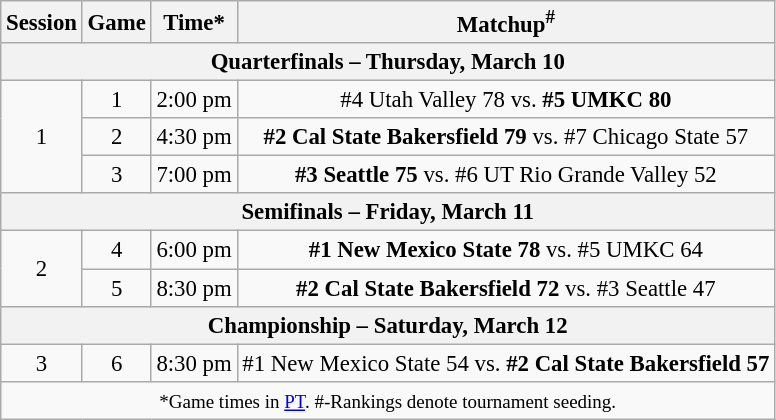<table class="wikitable" style="font-size: 95%;text-align:center">
<tr>
<th>Session</th>
<th>Game</th>
<th>Time*</th>
<th>Matchup<sup>#</sup></th>
</tr>
<tr>
<th colspan=4>Quarterfinals – Thursday, March 10</th>
</tr>
<tr>
<td rowspan=3>1</td>
<td>1</td>
<td>2:00 pm</td>
<td>#4 Utah Valley 78 vs. <strong>#5 UMKC 80</strong></td>
</tr>
<tr>
<td>2</td>
<td>4:30 pm</td>
<td><strong>#2 Cal State Bakersfield 79</strong> vs. #7 Chicago State 57</td>
</tr>
<tr>
<td>3</td>
<td>7:00 pm</td>
<td><strong>#3 Seattle 75</strong> vs. #6 UT Rio Grande Valley 52</td>
</tr>
<tr>
<th colspan=4>Semifinals – Friday, March 11</th>
</tr>
<tr>
<td rowspan=2>2</td>
<td>4</td>
<td>6:00 pm</td>
<td><strong>#1 New Mexico State 78</strong> vs. #5 UMKC 64</td>
</tr>
<tr>
<td>5</td>
<td>8:30 pm</td>
<td><strong>#2 Cal State Bakersfield 72</strong> vs. #3 Seattle 47</td>
</tr>
<tr>
<th colspan=4>Championship – Saturday, March 12</th>
</tr>
<tr>
<td>3</td>
<td>6</td>
<td>8:30 pm</td>
<td>#1 New Mexico State 54 vs. <strong>#2 Cal State Bakersfield 57</strong></td>
</tr>
<tr>
<td colspan=4><small>*Game times in <a href='#'>PT</a>. #-Rankings denote tournament seeding.</small></td>
</tr>
</table>
